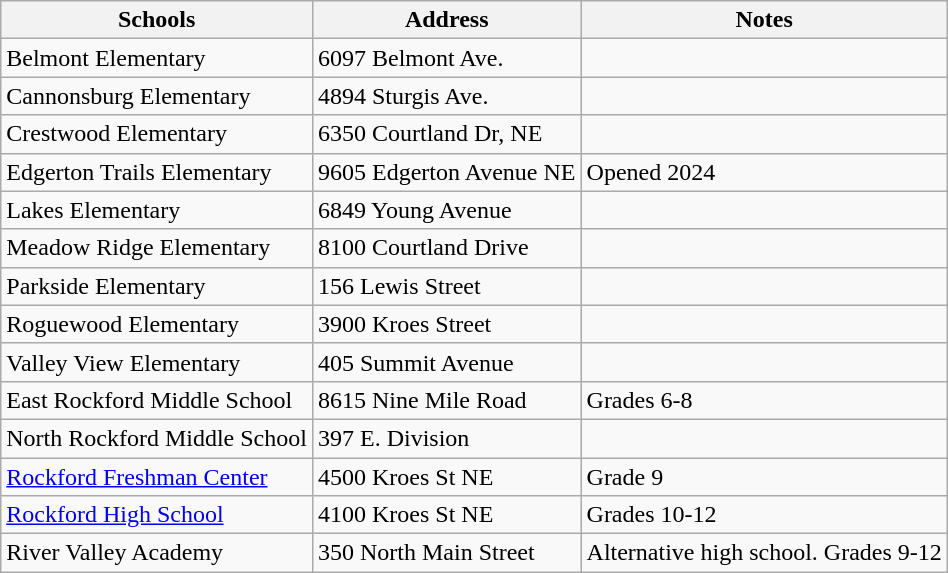<table class="wikitable">
<tr>
<th>Schools</th>
<th>Address</th>
<th>Notes</th>
</tr>
<tr>
<td>Belmont Elementary</td>
<td>6097 Belmont Ave.</td>
<td></td>
</tr>
<tr>
<td>Cannonsburg Elementary</td>
<td>4894 Sturgis Ave.</td>
<td></td>
</tr>
<tr>
<td>Crestwood Elementary</td>
<td>6350 Courtland Dr, NE</td>
<td></td>
</tr>
<tr>
<td>Edgerton Trails Elementary</td>
<td>9605 Edgerton Avenue NE</td>
<td>Opened 2024</td>
</tr>
<tr>
<td>Lakes Elementary</td>
<td>6849 Young Avenue</td>
<td></td>
</tr>
<tr>
<td>Meadow Ridge Elementary</td>
<td>8100 Courtland Drive</td>
<td></td>
</tr>
<tr>
<td>Parkside Elementary</td>
<td>156 Lewis Street</td>
<td></td>
</tr>
<tr>
<td>Roguewood Elementary</td>
<td>3900 Kroes Street</td>
<td></td>
</tr>
<tr>
<td>Valley View Elementary</td>
<td>405 Summit Avenue</td>
<td></td>
</tr>
<tr>
<td>East Rockford Middle School</td>
<td>8615 Nine Mile Road</td>
<td>Grades 6-8</td>
</tr>
<tr>
<td>North Rockford Middle School</td>
<td>397 E. Division</td>
<td></td>
</tr>
<tr>
<td><a href='#'>Rockford Freshman Center</a></td>
<td>4500 Kroes St NE</td>
<td>Grade 9</td>
</tr>
<tr>
<td><a href='#'>Rockford High School</a></td>
<td>4100 Kroes St NE</td>
<td>Grades 10-12</td>
</tr>
<tr>
<td>River Valley Academy</td>
<td>350 North Main Street</td>
<td>Alternative high school. Grades 9-12</td>
</tr>
</table>
